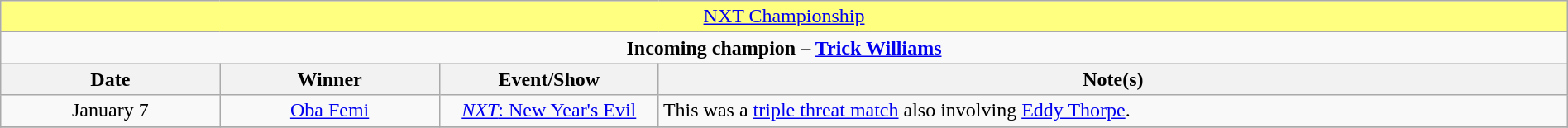<table class="wikitable" style="text-align:center; width:100%;">
<tr style="background:#FFFF80;">
<td colspan="4" style="text-align: center;"><a href='#'>NXT Championship</a></td>
</tr>
<tr>
<td colspan="4" style="text-align: center;"><strong>Incoming champion – <a href='#'>Trick Williams</a></strong></td>
</tr>
<tr>
<th width="14%">Date</th>
<th width="14%">Winner</th>
<th width="14%">Event/Show</th>
<th width="58%">Note(s)</th>
</tr>
<tr>
<td>January 7</td>
<td><a href='#'>Oba Femi</a></td>
<td><a href='#'><em>NXT</em>: New Year's Evil</a></td>
<td align="left">This was a <a href='#'>triple threat match</a> also involving <a href='#'>Eddy Thorpe</a>.</td>
</tr>
<tr>
</tr>
</table>
